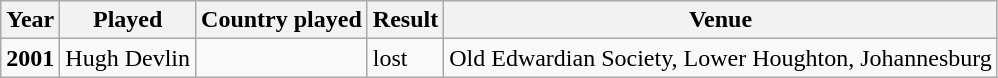<table class="wikitable">
<tr>
<th>Year</th>
<th>Played</th>
<th>Country played</th>
<th>Result</th>
<th>Venue</th>
</tr>
<tr>
<td><strong>2001</strong></td>
<td>Hugh Devlin</td>
<td></td>
<td>lost</td>
<td>Old Edwardian Society, Lower Houghton, Johannesburg</td>
</tr>
</table>
